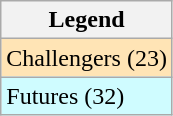<table class="wikitable">
<tr>
<th>Legend</th>
</tr>
<tr bgcolor="moccasin">
<td>Challengers (23)</td>
</tr>
<tr bgcolor="CFFCFF">
<td>Futures (32)</td>
</tr>
</table>
